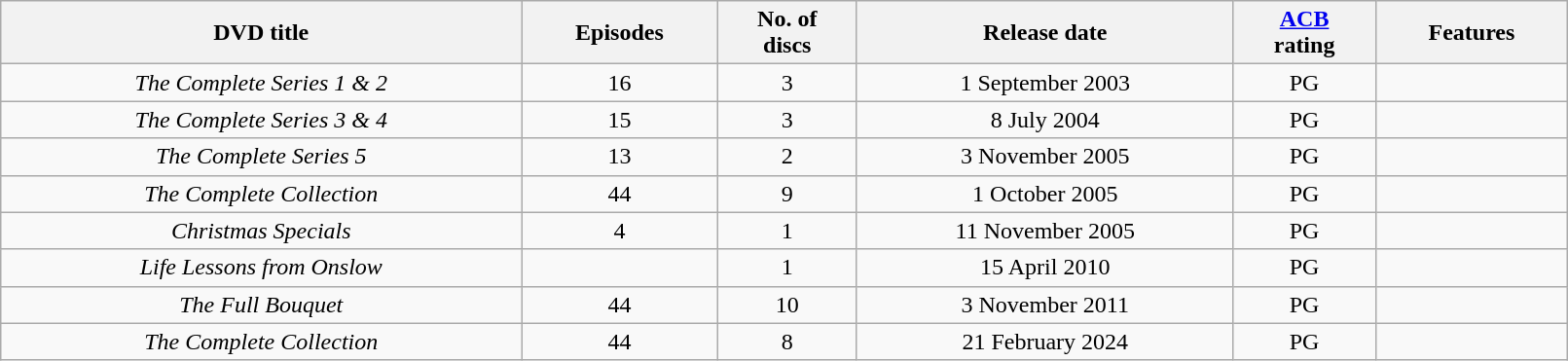<table class="wikitable" style="width:85%; text-align:center;">
<tr>
<th>DVD title</th>
<th>Episodes</th>
<th>No. of<br>discs</th>
<th>Release date</th>
<th><a href='#'>ACB</a><br>rating</th>
<th>Features</th>
</tr>
<tr>
<td><em>The Complete Series 1 & 2</em></td>
<td>16</td>
<td>3</td>
<td>1 September 2003</td>
<td>PG</td>
<td></td>
</tr>
<tr>
<td><em>The Complete Series 3 & 4</em></td>
<td>15</td>
<td>3</td>
<td>8 July 2004</td>
<td>PG</td>
<td></td>
</tr>
<tr>
<td><em>The Complete Series 5</em></td>
<td>13</td>
<td>2</td>
<td>3 November 2005</td>
<td>PG</td>
<td></td>
</tr>
<tr>
<td><em>The Complete Collection</em></td>
<td>44</td>
<td>9</td>
<td>1 October 2005</td>
<td>PG</td>
<td></td>
</tr>
<tr>
<td><em>Christmas Specials</em></td>
<td>4</td>
<td>1</td>
<td>11 November 2005</td>
<td>PG</td>
<td></td>
</tr>
<tr>
<td><em>Life Lessons from Onslow</em></td>
<td></td>
<td>1</td>
<td>15 April 2010</td>
<td>PG</td>
<td></td>
</tr>
<tr>
<td><em>The Full Bouquet</em></td>
<td>44</td>
<td>10</td>
<td>3 November 2011</td>
<td>PG</td>
<td></td>
</tr>
<tr>
<td><em>The Complete Collection</em> </td>
<td>44</td>
<td>8</td>
<td>21 February 2024</td>
<td>PG</td>
<td></td>
</tr>
</table>
